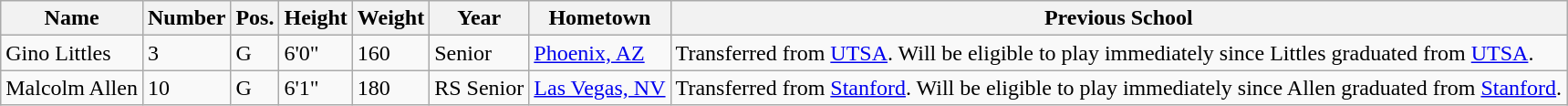<table class="wikitable sortable" border="1">
<tr>
<th>Name</th>
<th>Number</th>
<th>Pos.</th>
<th>Height</th>
<th>Weight</th>
<th>Year</th>
<th>Hometown</th>
<th class="unsortable">Previous School</th>
</tr>
<tr>
<td>Gino Littles</td>
<td>3</td>
<td>G</td>
<td>6'0"</td>
<td>160</td>
<td>Senior</td>
<td><a href='#'>Phoenix, AZ</a></td>
<td>Transferred from <a href='#'>UTSA</a>. Will be eligible to play immediately since Littles graduated from <a href='#'>UTSA</a>.</td>
</tr>
<tr>
<td>Malcolm Allen</td>
<td>10</td>
<td>G</td>
<td>6'1"</td>
<td>180</td>
<td>RS Senior</td>
<td><a href='#'>Las Vegas, NV</a></td>
<td>Transferred from <a href='#'>Stanford</a>. Will be eligible to play immediately since Allen graduated from <a href='#'>Stanford</a>.</td>
</tr>
</table>
